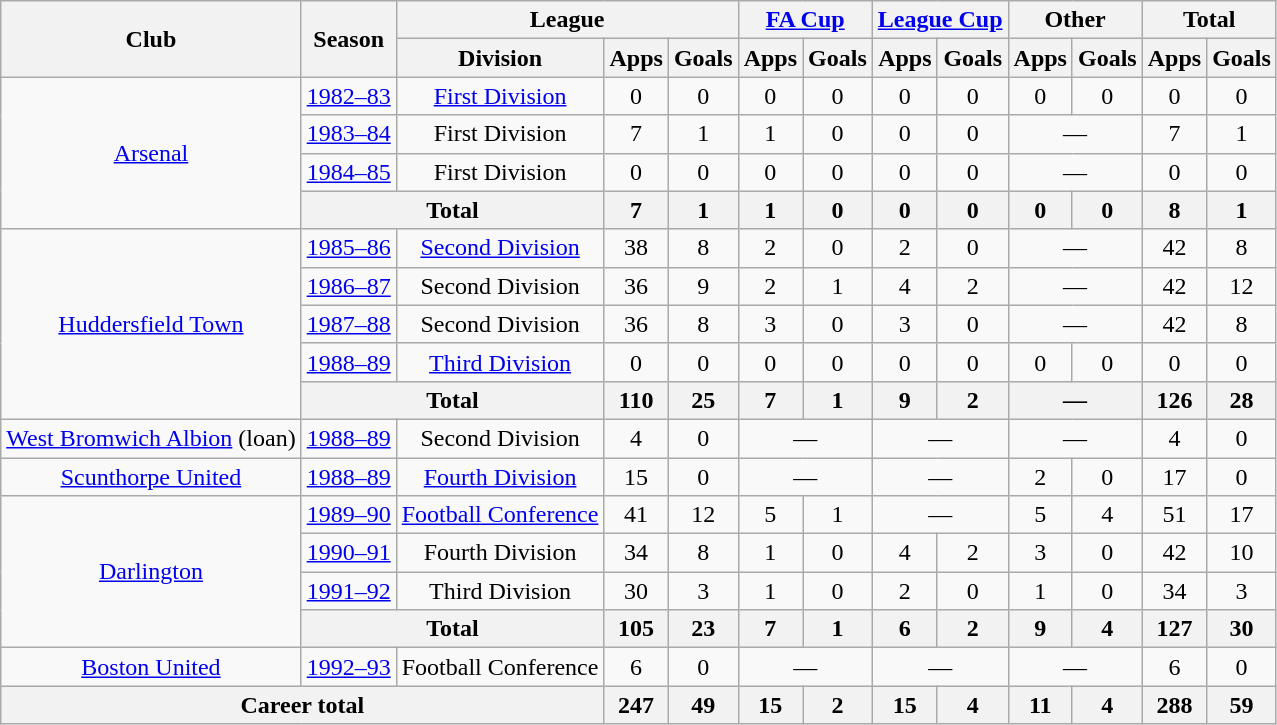<table class=wikitable style=text-align:center>
<tr>
<th rowspan="2">Club</th>
<th rowspan="2">Season</th>
<th colspan="3">League</th>
<th colspan="2"><a href='#'>FA Cup</a></th>
<th colspan="2"><a href='#'>League Cup</a></th>
<th colspan="2">Other</th>
<th colspan="2">Total</th>
</tr>
<tr>
<th>Division</th>
<th>Apps</th>
<th>Goals</th>
<th>Apps</th>
<th>Goals</th>
<th>Apps</th>
<th>Goals</th>
<th>Apps</th>
<th>Goals</th>
<th>Apps</th>
<th>Goals</th>
</tr>
<tr>
<td rowspan="4"><a href='#'>Arsenal</a></td>
<td><a href='#'>1982–83</a></td>
<td><a href='#'>First Division</a></td>
<td>0</td>
<td>0</td>
<td>0</td>
<td>0</td>
<td>0</td>
<td>0</td>
<td>0</td>
<td>0</td>
<td>0</td>
<td>0</td>
</tr>
<tr>
<td><a href='#'>1983–84</a></td>
<td>First Division</td>
<td>7</td>
<td>1</td>
<td>1</td>
<td>0</td>
<td>0</td>
<td>0</td>
<td colspan="2">—</td>
<td>7</td>
<td>1</td>
</tr>
<tr>
<td><a href='#'>1984–85</a></td>
<td>First Division</td>
<td>0</td>
<td>0</td>
<td>0</td>
<td>0</td>
<td>0</td>
<td>0</td>
<td colspan="2">—</td>
<td>0</td>
<td>0</td>
</tr>
<tr>
<th colspan="2">Total</th>
<th>7</th>
<th>1</th>
<th>1</th>
<th>0</th>
<th>0</th>
<th>0</th>
<th>0</th>
<th>0</th>
<th>8</th>
<th>1</th>
</tr>
<tr>
<td rowspan="5"><a href='#'>Huddersfield Town</a></td>
<td><a href='#'>1985–86</a></td>
<td><a href='#'>Second Division</a></td>
<td>38</td>
<td>8</td>
<td>2</td>
<td>0</td>
<td>2</td>
<td>0</td>
<td colspan="2">—</td>
<td>42</td>
<td>8</td>
</tr>
<tr>
<td><a href='#'>1986–87</a></td>
<td>Second Division</td>
<td>36</td>
<td>9</td>
<td>2</td>
<td>1</td>
<td>4</td>
<td>2</td>
<td colspan="2">—</td>
<td>42</td>
<td>12</td>
</tr>
<tr>
<td><a href='#'>1987–88</a></td>
<td>Second Division</td>
<td>36</td>
<td>8</td>
<td>3</td>
<td>0</td>
<td>3</td>
<td>0</td>
<td colspan="2">—</td>
<td>42</td>
<td>8</td>
</tr>
<tr>
<td><a href='#'>1988–89</a></td>
<td><a href='#'>Third Division</a></td>
<td>0</td>
<td>0</td>
<td>0</td>
<td>0</td>
<td>0</td>
<td>0</td>
<td>0</td>
<td>0</td>
<td>0</td>
<td>0</td>
</tr>
<tr>
<th colspan="2">Total</th>
<th>110</th>
<th>25</th>
<th>7</th>
<th>1</th>
<th>9</th>
<th>2</th>
<th colspan="2">—</th>
<th>126</th>
<th>28</th>
</tr>
<tr>
<td><a href='#'>West Bromwich Albion</a> (loan)</td>
<td><a href='#'>1988–89</a></td>
<td>Second Division</td>
<td>4</td>
<td>0</td>
<td colspan="2">—</td>
<td colspan="2">—</td>
<td colspan="2">—</td>
<td>4</td>
<td>0</td>
</tr>
<tr>
<td><a href='#'>Scunthorpe United</a></td>
<td><a href='#'>1988–89</a></td>
<td><a href='#'>Fourth Division</a></td>
<td>15</td>
<td>0</td>
<td colspan="2">—</td>
<td colspan="2">—</td>
<td>2</td>
<td>0</td>
<td>17</td>
<td>0</td>
</tr>
<tr>
<td rowspan="4"><a href='#'>Darlington</a></td>
<td><a href='#'>1989–90</a></td>
<td><a href='#'>Football Conference</a></td>
<td>41</td>
<td>12</td>
<td>5</td>
<td>1</td>
<td colspan="2">—</td>
<td>5</td>
<td>4</td>
<td>51</td>
<td>17</td>
</tr>
<tr>
<td><a href='#'>1990–91</a></td>
<td>Fourth Division</td>
<td>34</td>
<td>8</td>
<td>1</td>
<td>0</td>
<td>4</td>
<td>2</td>
<td>3</td>
<td>0</td>
<td>42</td>
<td>10</td>
</tr>
<tr>
<td><a href='#'>1991–92</a></td>
<td>Third Division</td>
<td>30</td>
<td>3</td>
<td>1</td>
<td>0</td>
<td>2</td>
<td>0</td>
<td>1</td>
<td>0</td>
<td>34</td>
<td>3</td>
</tr>
<tr>
<th colspan="2">Total</th>
<th>105</th>
<th>23</th>
<th>7</th>
<th>1</th>
<th>6</th>
<th>2</th>
<th>9</th>
<th>4</th>
<th>127</th>
<th>30</th>
</tr>
<tr>
<td><a href='#'>Boston United</a></td>
<td><a href='#'>1992–93</a></td>
<td>Football Conference</td>
<td>6</td>
<td>0</td>
<td colspan="2">—</td>
<td colspan="2">—</td>
<td colspan="2">—</td>
<td>6</td>
<td>0</td>
</tr>
<tr>
<th colspan="3">Career total</th>
<th>247</th>
<th>49</th>
<th>15</th>
<th>2</th>
<th>15</th>
<th>4</th>
<th>11</th>
<th>4</th>
<th>288</th>
<th>59</th>
</tr>
</table>
